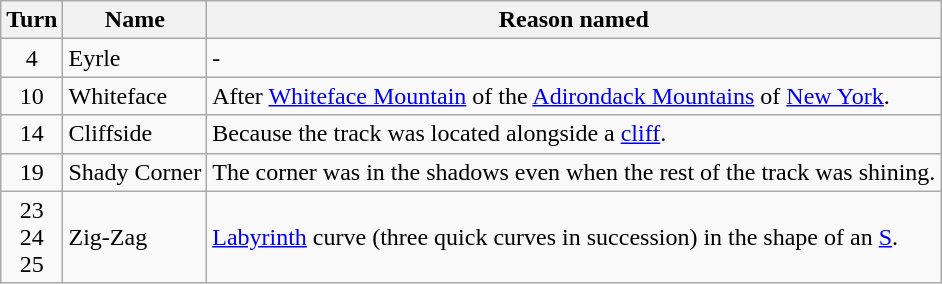<table class="wikitable">
<tr>
<th>Turn</th>
<th>Name</th>
<th>Reason named</th>
</tr>
<tr>
<td align=center>4</td>
<td>Eyrle</td>
<td>-</td>
</tr>
<tr>
<td align=center>10</td>
<td>Whiteface</td>
<td>After <a href='#'>Whiteface Mountain</a> of the <a href='#'>Adirondack Mountains</a> of <a href='#'>New York</a>.</td>
</tr>
<tr>
<td align=center>14</td>
<td>Cliffside</td>
<td>Because the track was located alongside a <a href='#'>cliff</a>.</td>
</tr>
<tr>
<td align=center>19</td>
<td>Shady Corner</td>
<td>The corner was in the shadows even when the rest of the track was shining.</td>
</tr>
<tr>
<td align=center>23<br>24<br>25</td>
<td>Zig-Zag</td>
<td><a href='#'>Labyrinth</a> curve (three quick curves in succession) in the shape of an <a href='#'>S</a>.</td>
</tr>
</table>
